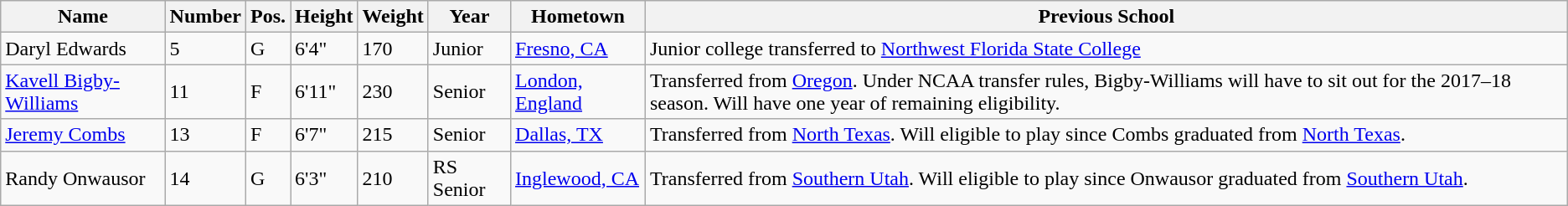<table class="wikitable sortable" border="1">
<tr>
<th>Name</th>
<th>Number</th>
<th>Pos.</th>
<th>Height</th>
<th>Weight</th>
<th>Year</th>
<th>Hometown</th>
<th class="unsortable">Previous School</th>
</tr>
<tr>
<td>Daryl Edwards</td>
<td>5</td>
<td>G</td>
<td>6'4"</td>
<td>170</td>
<td>Junior</td>
<td><a href='#'>Fresno, CA</a></td>
<td>Junior college transferred to <a href='#'>Northwest Florida State College</a></td>
</tr>
<tr>
<td><a href='#'>Kavell Bigby-Williams</a></td>
<td>11</td>
<td>F</td>
<td>6'11"</td>
<td>230</td>
<td>Senior</td>
<td><a href='#'>London, England</a></td>
<td>Transferred from <a href='#'>Oregon</a>. Under NCAA transfer rules, Bigby-Williams will have to sit out for the 2017–18 season. Will have one year of remaining eligibility.</td>
</tr>
<tr>
<td><a href='#'>Jeremy Combs</a></td>
<td>13</td>
<td>F</td>
<td>6'7"</td>
<td>215</td>
<td>Senior</td>
<td><a href='#'>Dallas, TX</a></td>
<td>Transferred from <a href='#'>North Texas</a>. Will eligible to play since Combs graduated from <a href='#'>North Texas</a>.</td>
</tr>
<tr>
<td>Randy Onwausor</td>
<td>14</td>
<td>G</td>
<td>6'3"</td>
<td>210</td>
<td>RS Senior</td>
<td><a href='#'>Inglewood, CA</a></td>
<td>Transferred from <a href='#'>Southern Utah</a>. Will eligible to play since Onwausor graduated from <a href='#'>Southern Utah</a>.</td>
</tr>
</table>
